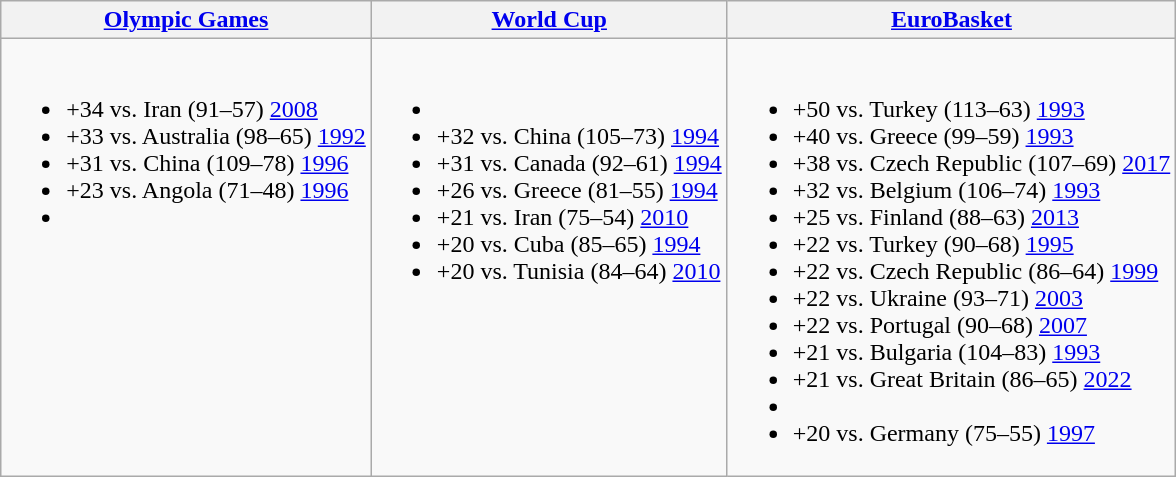<table class="wikitable">
<tr>
<th><a href='#'>Olympic Games</a></th>
<th><a href='#'>World Cup</a></th>
<th><a href='#'>EuroBasket</a></th>
</tr>
<tr style="vertical-align:top;">
<td><br><ul><li>+34 vs. Iran (91–57) <a href='#'>2008</a></li><li>+33 vs. Australia (98–65) <a href='#'>1992</a></li><li>+31 vs. China (109–78) <a href='#'>1996</a></li><li>+23 vs. Angola (71–48) <a href='#'>1996</a></li><li></li></ul></td>
<td><br><ul><li></li><li>+32 vs. China (105–73) <a href='#'>1994</a></li><li>+31 vs. Canada (92–61) <a href='#'>1994</a></li><li>+26 vs. Greece (81–55) <a href='#'>1994</a></li><li>+21 vs. Iran (75–54) <a href='#'>2010</a></li><li>+20 vs. Cuba (85–65) <a href='#'>1994</a></li><li>+20 vs. Tunisia (84–64) <a href='#'>2010</a></li></ul></td>
<td><br><ul><li>+50 vs. Turkey (113–63) <a href='#'>1993</a></li><li>+40 vs. Greece (99–59) <a href='#'>1993</a></li><li>+38 vs. Czech Republic (107–69) <a href='#'>2017</a></li><li>+32 vs. Belgium (106–74) <a href='#'>1993</a></li><li>+25 vs. Finland (88–63) <a href='#'>2013</a></li><li>+22 vs. Turkey (90–68) <a href='#'>1995</a></li><li>+22 vs. Czech Republic (86–64) <a href='#'>1999</a></li><li>+22 vs. Ukraine (93–71) <a href='#'>2003</a></li><li>+22 vs. Portugal (90–68) <a href='#'>2007</a></li><li>+21 vs. Bulgaria (104–83) <a href='#'>1993</a></li><li>+21 vs. Great Britain (86–65) <a href='#'>2022</a></li><li></li><li>+20 vs. Germany (75–55) <a href='#'>1997</a></li></ul></td>
</tr>
</table>
